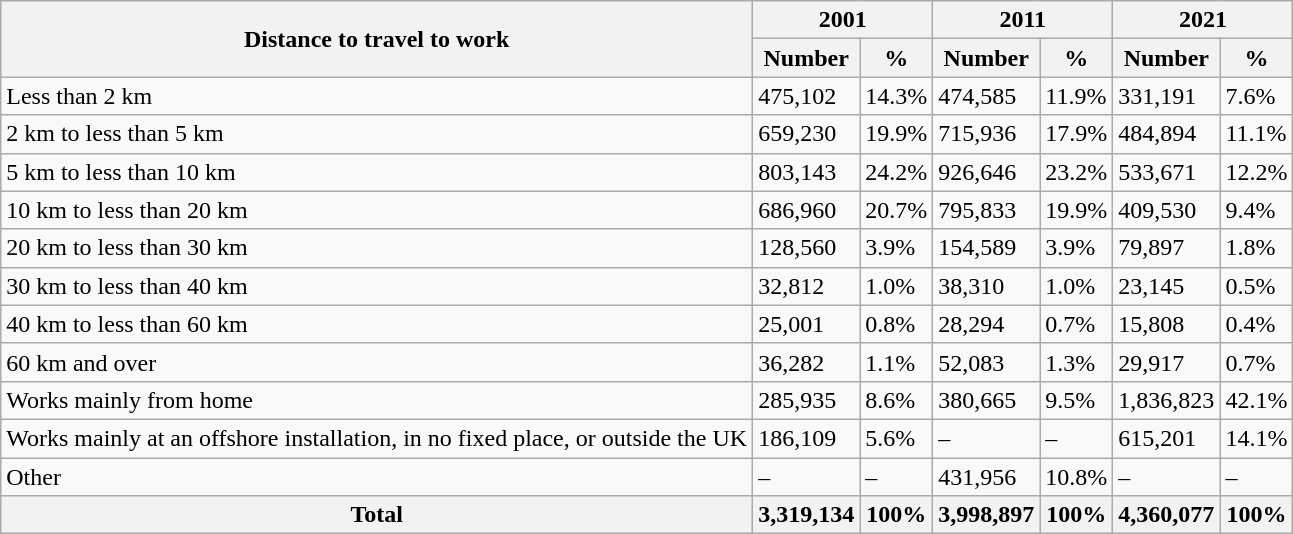<table class="wikitable">
<tr>
<th rowspan="2">Distance to travel to work</th>
<th colspan="2">2001</th>
<th colspan="2">2011</th>
<th colspan="2">2021</th>
</tr>
<tr>
<th>Number</th>
<th>%</th>
<th>Number</th>
<th>%</th>
<th>Number</th>
<th>%</th>
</tr>
<tr>
<td>Less than 2 km</td>
<td>475,102</td>
<td>14.3%</td>
<td>474,585</td>
<td>11.9%</td>
<td>331,191</td>
<td>7.6%</td>
</tr>
<tr>
<td>2 km to less than 5 km</td>
<td>659,230</td>
<td>19.9%</td>
<td>715,936</td>
<td>17.9%</td>
<td>484,894</td>
<td>11.1%</td>
</tr>
<tr>
<td>5 km to less than 10 km</td>
<td>803,143</td>
<td>24.2%</td>
<td>926,646</td>
<td>23.2%</td>
<td>533,671</td>
<td>12.2%</td>
</tr>
<tr>
<td>10 km to less than 20 km</td>
<td>686,960</td>
<td>20.7%</td>
<td>795,833</td>
<td>19.9%</td>
<td>409,530</td>
<td>9.4%</td>
</tr>
<tr>
<td>20 km to less than 30 km</td>
<td>128,560</td>
<td>3.9%</td>
<td>154,589</td>
<td>3.9%</td>
<td>79,897</td>
<td>1.8%</td>
</tr>
<tr>
<td>30 km to less than 40 km</td>
<td>32,812</td>
<td>1.0%</td>
<td>38,310</td>
<td>1.0%</td>
<td>23,145</td>
<td>0.5%</td>
</tr>
<tr>
<td>40 km to less than 60 km</td>
<td>25,001</td>
<td>0.8%</td>
<td>28,294</td>
<td>0.7%</td>
<td>15,808</td>
<td>0.4%</td>
</tr>
<tr>
<td>60 km and over</td>
<td>36,282</td>
<td>1.1%</td>
<td>52,083</td>
<td>1.3%</td>
<td>29,917</td>
<td>0.7%</td>
</tr>
<tr>
<td>Works mainly from home</td>
<td>285,935</td>
<td>8.6%</td>
<td>380,665</td>
<td>9.5%</td>
<td>1,836,823</td>
<td>42.1%</td>
</tr>
<tr>
<td>Works mainly at an offshore installation, in no fixed place, or outside the UK</td>
<td>186,109</td>
<td>5.6%</td>
<td>–</td>
<td>–</td>
<td>615,201</td>
<td>14.1%</td>
</tr>
<tr>
<td>Other</td>
<td>–</td>
<td>–</td>
<td>431,956</td>
<td>10.8%</td>
<td>–</td>
<td>–</td>
</tr>
<tr>
<th>Total</th>
<th>3,319,134</th>
<th>100%</th>
<th>3,998,897</th>
<th>100%</th>
<th>4,360,077</th>
<th>100%</th>
</tr>
</table>
